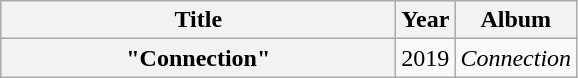<table class="wikitable plainrowheaders" style="text-align:center;" border="1">
<tr>
<th scope="col" style="width:16em;">Title</th>
<th scope="col">Year</th>
<th scope="col">Album</th>
</tr>
<tr>
<th scope="row">"Connection"</th>
<td>2019</td>
<td><em>Connection</em></td>
</tr>
</table>
